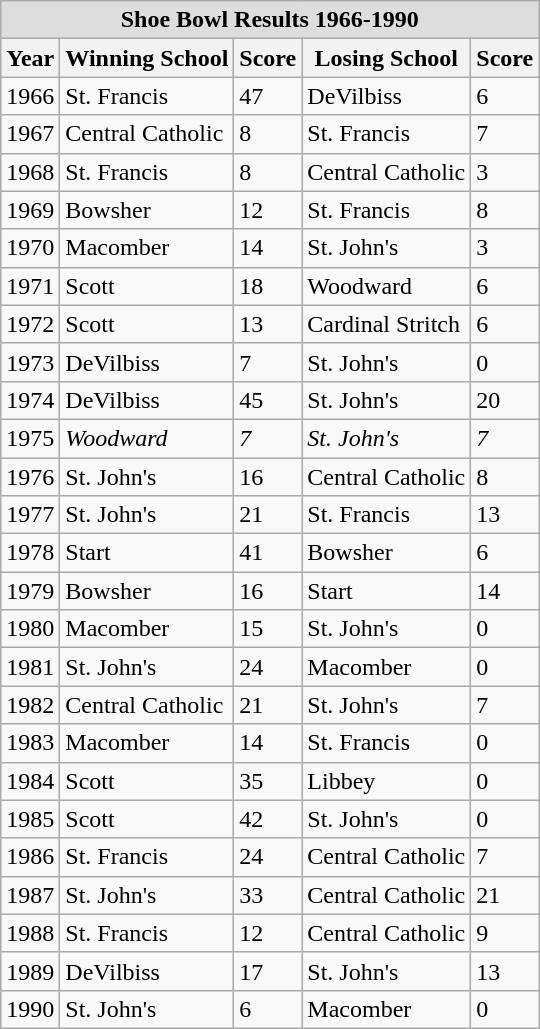<table class="wikitable">
<tr bgcolor=#ccccff>
<th colspan=5 style="background:#dddddd;">Shoe Bowl Results 1966-1990</th>
</tr>
<tr>
<th>Year</th>
<th>Winning School</th>
<th>Score</th>
<th>Losing School</th>
<th>Score</th>
</tr>
<tr>
<td>1966</td>
<td>St. Francis</td>
<td>47</td>
<td>DeVilbiss</td>
<td>6</td>
</tr>
<tr>
<td>1967</td>
<td>Central Catholic</td>
<td>8</td>
<td>St. Francis</td>
<td>7</td>
</tr>
<tr>
<td>1968</td>
<td>St. Francis</td>
<td>8</td>
<td>Central Catholic</td>
<td>3</td>
</tr>
<tr>
<td>1969</td>
<td>Bowsher</td>
<td>12</td>
<td>St. Francis</td>
<td>8</td>
</tr>
<tr>
<td>1970</td>
<td>Macomber</td>
<td>14</td>
<td>St. John's</td>
<td>3</td>
</tr>
<tr>
<td>1971</td>
<td>Scott</td>
<td>18</td>
<td>Woodward</td>
<td>6</td>
</tr>
<tr>
<td>1972</td>
<td>Scott</td>
<td>13</td>
<td>Cardinal Stritch</td>
<td>6</td>
</tr>
<tr>
<td>1973</td>
<td>DeVilbiss</td>
<td>7</td>
<td>St. John's</td>
<td>0</td>
</tr>
<tr>
<td>1974</td>
<td>DeVilbiss</td>
<td>45</td>
<td>St. John's</td>
<td>20</td>
</tr>
<tr>
<td>1975</td>
<td><em>Woodward</em></td>
<td><em>7</em></td>
<td><em>St. John's</em></td>
<td><em>7</em></td>
</tr>
<tr>
<td>1976</td>
<td>St. John's</td>
<td>16</td>
<td>Central Catholic</td>
<td>8</td>
</tr>
<tr>
<td>1977</td>
<td>St. John's</td>
<td>21</td>
<td>St. Francis</td>
<td>13</td>
</tr>
<tr>
<td>1978</td>
<td>Start</td>
<td>41</td>
<td>Bowsher</td>
<td>6</td>
</tr>
<tr>
<td>1979</td>
<td>Bowsher</td>
<td>16</td>
<td>Start</td>
<td>14</td>
</tr>
<tr>
<td>1980</td>
<td>Macomber</td>
<td>15</td>
<td>St. John's</td>
<td>0</td>
</tr>
<tr>
<td>1981</td>
<td>St. John's</td>
<td>24</td>
<td>Macomber</td>
<td>0</td>
</tr>
<tr>
<td>1982</td>
<td>Central Catholic</td>
<td>21</td>
<td>St. John's</td>
<td>7</td>
</tr>
<tr>
<td>1983</td>
<td>Macomber</td>
<td>14</td>
<td>St. Francis</td>
<td>0</td>
</tr>
<tr>
<td>1984</td>
<td>Scott</td>
<td>35</td>
<td>Libbey</td>
<td>0</td>
</tr>
<tr>
<td>1985</td>
<td>Scott</td>
<td>42</td>
<td>St. John's</td>
<td>0</td>
</tr>
<tr>
<td>1986</td>
<td>St. Francis</td>
<td>24</td>
<td>Central Catholic</td>
<td>7</td>
</tr>
<tr>
<td>1987</td>
<td>St. John's</td>
<td>33</td>
<td>Central Catholic</td>
<td>21</td>
</tr>
<tr>
<td>1988</td>
<td>St. Francis</td>
<td>12</td>
<td>Central Catholic</td>
<td>9</td>
</tr>
<tr>
<td>1989</td>
<td>DeVilbiss</td>
<td>17</td>
<td>St. John's</td>
<td>13</td>
</tr>
<tr>
<td>1990</td>
<td>St. John's</td>
<td>6</td>
<td>Macomber</td>
<td>0</td>
</tr>
</table>
